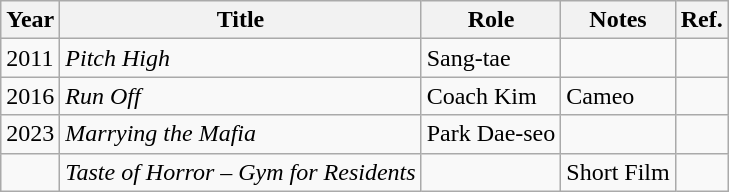<table class="wikitable">
<tr>
<th>Year</th>
<th>Title</th>
<th>Role</th>
<th>Notes</th>
<th>Ref.</th>
</tr>
<tr>
<td>2011</td>
<td><em>Pitch High</em></td>
<td>Sang-tae</td>
<td></td>
<td style="text-align:center"></td>
</tr>
<tr>
<td>2016</td>
<td><em>Run Off</em></td>
<td>Coach Kim</td>
<td>Cameo</td>
<td style="text-align:center"></td>
</tr>
<tr>
<td>2023</td>
<td><em>Marrying the Mafia</em></td>
<td>Park Dae-seo</td>
<td></td>
<td style="text-align:center"></td>
</tr>
<tr>
<td></td>
<td><em>Taste of Horror – Gym for Residents</em></td>
<td></td>
<td>Short Film</td>
<td style="text-align:center"></td>
</tr>
</table>
